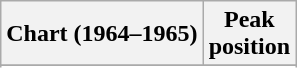<table class="wikitable sortable plainrowheaders" style="text-align:center">
<tr>
<th scope="col">Chart (1964–1965)</th>
<th scope="col">Peak<br>position</th>
</tr>
<tr>
</tr>
<tr>
</tr>
<tr>
</tr>
<tr>
</tr>
<tr>
</tr>
</table>
